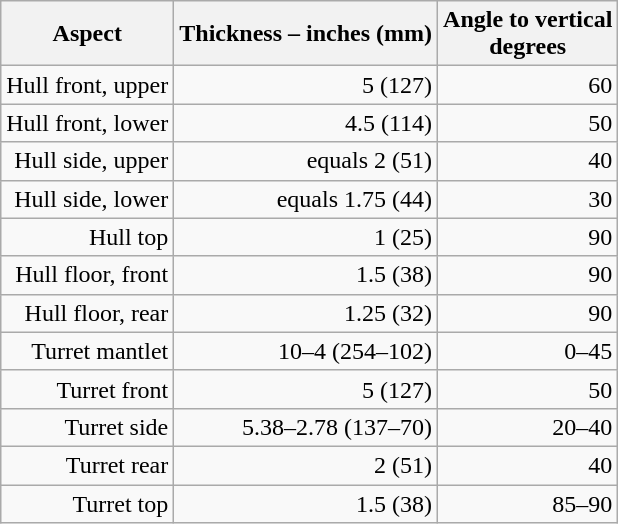<table class=wikitable style="text-align:right;">
<tr>
<th>Aspect</th>
<th>Thickness – inches (mm)</th>
<th>Angle to vertical<br> degrees</th>
</tr>
<tr>
<td>Hull front, upper</td>
<td>5 (127)</td>
<td>60</td>
</tr>
<tr>
<td>Hull front, lower</td>
<td>4.5 (114)</td>
<td>50</td>
</tr>
<tr>
<td>Hull side, upper</td>
<td>equals 2 (51)</td>
<td>40</td>
</tr>
<tr>
<td>Hull side, lower</td>
<td>equals 1.75 (44)</td>
<td>30</td>
</tr>
<tr>
<td>Hull top</td>
<td>1 (25)</td>
<td>90</td>
</tr>
<tr>
<td>Hull floor, front</td>
<td>1.5 (38)</td>
<td>90</td>
</tr>
<tr>
<td>Hull floor, rear</td>
<td>1.25 (32)</td>
<td>90</td>
</tr>
<tr>
<td>Turret mantlet</td>
<td>10–4 (254–102)</td>
<td>0–45</td>
</tr>
<tr>
<td>Turret front</td>
<td>5 (127)</td>
<td>50</td>
</tr>
<tr>
<td>Turret side</td>
<td>5.38–2.78 (137–70)</td>
<td>20–40</td>
</tr>
<tr>
<td>Turret rear</td>
<td>2 (51)</td>
<td>40</td>
</tr>
<tr>
<td>Turret top</td>
<td>1.5 (38)</td>
<td>85–90</td>
</tr>
</table>
